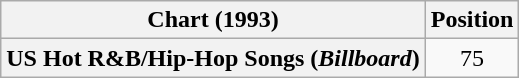<table class="wikitable plainrowheaders" style="text-align:center">
<tr>
<th>Chart (1993)</th>
<th>Position</th>
</tr>
<tr>
<th scope="row">US Hot R&B/Hip-Hop Songs (<em>Billboard</em>)</th>
<td>75</td>
</tr>
</table>
